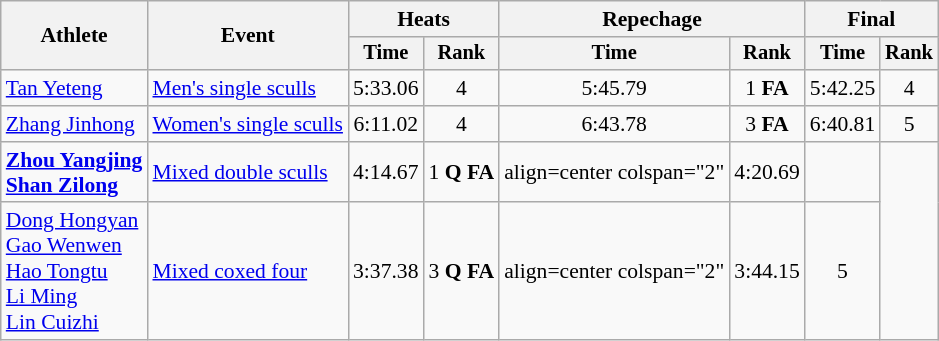<table class="wikitable" style="font-size:90%;">
<tr>
<th rowspan="2">Athlete</th>
<th rowspan="2">Event</th>
<th colspan="2">Heats</th>
<th colspan="2">Repechage</th>
<th colspan="2">Final</th>
</tr>
<tr style="font-size:95%">
<th>Time</th>
<th>Rank</th>
<th>Time</th>
<th>Rank</th>
<th>Time</th>
<th>Rank</th>
</tr>
<tr>
<td align=left><a href='#'>Tan Yeteng</a></td>
<td align=left><a href='#'>Men's single sculls</a></td>
<td align=center>5:33.06</td>
<td align=center>4</td>
<td align=center>5:45.79</td>
<td align=center>1 <strong>FA</strong></td>
<td align=center>5:42.25</td>
<td align=center>4</td>
</tr>
<tr>
<td align=left><a href='#'>Zhang Jinhong</a></td>
<td align=left><a href='#'>Women's single sculls</a></td>
<td align=center>6:11.02</td>
<td align=center>4</td>
<td align=center>6:43.78</td>
<td align=center>3 <strong>FA</strong></td>
<td align=center>6:40.81</td>
<td align=center>5</td>
</tr>
<tr>
<td align=left><strong><a href='#'>Zhou Yangjing</a></strong><br> <strong><a href='#'>Shan Zilong</a></strong></td>
<td align=left><a href='#'>Mixed double sculls</a></td>
<td align=center>4:14.67</td>
<td align=center>1 <strong>Q FA</strong></td>
<td>align=center colspan="2" </td>
<td align=center>4:20.69</td>
<td align=center></td>
</tr>
<tr>
<td align=left><a href='#'>Dong Hongyan</a><br> <a href='#'>Gao Wenwen</a><br> <a href='#'>Hao Tongtu</a><br> <a href='#'>Li Ming</a><br> <a href='#'>Lin Cuizhi</a></td>
<td align=left><a href='#'>Mixed coxed four</a></td>
<td align=center>3:37.38</td>
<td align=center>3 <strong>Q FA</strong></td>
<td>align=center colspan="2" </td>
<td align=center>3:44.15</td>
<td align=center>5</td>
</tr>
</table>
